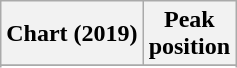<table class="wikitable sortable plainrowheaders" style="text-align:center;">
<tr>
<th scope="col">Chart (2019)</th>
<th scope="col">Peak<br>position</th>
</tr>
<tr>
</tr>
<tr>
</tr>
</table>
